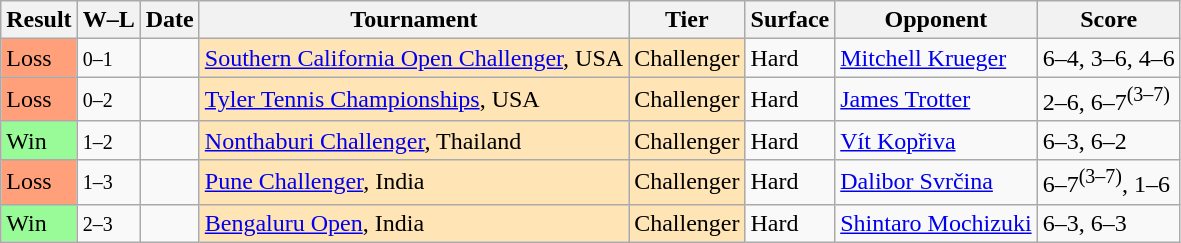<table class="sortable wikitable">
<tr>
<th>Result</th>
<th class="unsortable">W–L</th>
<th>Date</th>
<th>Tournament</th>
<th>Tier</th>
<th>Surface</th>
<th>Opponent</th>
<th class="unsortable">Score</th>
</tr>
<tr>
<td bgcolor=FFAO7A>Loss</td>
<td><small>0–1</small></td>
<td><a href='#'></a></td>
<td bgcolor=moccasin><a href='#'>Southern California Open Challenger</a>, USA</td>
<td bgcolor=moccasin>Challenger</td>
<td>Hard</td>
<td> <a href='#'>Mitchell Krueger</a></td>
<td>6–4, 3–6, 4–6</td>
</tr>
<tr>
<td bgcolor=FFAO7A>Loss</td>
<td><small>0–2</small></td>
<td><a href='#'></a></td>
<td bgcolor=moccasin><a href='#'>Tyler Tennis Championships</a>, USA</td>
<td bgcolor=moccasin>Challenger</td>
<td>Hard</td>
<td> <a href='#'>James Trotter</a></td>
<td>2–6, 6–7<sup>(3–7)</sup></td>
</tr>
<tr>
<td bgcolor=98FB98>Win</td>
<td><small>1–2</small></td>
<td><a href='#'></a></td>
<td bgcolor=moccasin><a href='#'>Nonthaburi Challenger</a>, Thailand</td>
<td bgcolor=moccasin>Challenger</td>
<td>Hard</td>
<td> <a href='#'>Vít Kopřiva</a></td>
<td>6–3, 6–2</td>
</tr>
<tr>
<td bgcolor=FFAO7A>Loss</td>
<td><small>1–3</small></td>
<td><a href='#'></a></td>
<td bgcolor=moccasin><a href='#'>Pune Challenger</a>, India</td>
<td bgcolor=moccasin>Challenger</td>
<td>Hard</td>
<td> <a href='#'>Dalibor Svrčina</a></td>
<td>6–7<sup>(3–7)</sup>, 1–6</td>
</tr>
<tr>
<td bgcolor=98FB98>Win</td>
<td><small>2–3</small></td>
<td><a href='#'></a></td>
<td bgcolor=moccasin><a href='#'>Bengaluru Open</a>, India</td>
<td bgcolor=moccasin>Challenger</td>
<td>Hard</td>
<td> <a href='#'>Shintaro Mochizuki</a></td>
<td>6–3, 6–3</td>
</tr>
</table>
